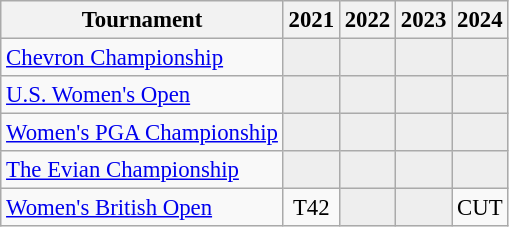<table class="wikitable" style="font-size:95%;text-align:center;">
<tr>
<th>Tournament</th>
<th>2021</th>
<th>2022</th>
<th>2023</th>
<th>2024</th>
</tr>
<tr>
<td align=left><a href='#'>Chevron Championship</a></td>
<td style="background:#eeeeee;"></td>
<td style="background:#eeeeee;"></td>
<td style="background:#eeeeee;"></td>
<td style="background:#eeeeee;"></td>
</tr>
<tr>
<td align=left><a href='#'>U.S. Women's Open</a></td>
<td style="background:#eeeeee;"></td>
<td style="background:#eeeeee;"></td>
<td style="background:#eeeeee;"></td>
<td style="background:#eeeeee;"></td>
</tr>
<tr>
<td align=left><a href='#'>Women's PGA Championship</a></td>
<td style="background:#eeeeee;"></td>
<td style="background:#eeeeee;"></td>
<td style="background:#eeeeee;"></td>
<td style="background:#eeeeee;"></td>
</tr>
<tr>
<td align=left><a href='#'>The Evian Championship</a></td>
<td style="background:#eeeeee;"></td>
<td style="background:#eeeeee;"></td>
<td style="background:#eeeeee;"></td>
<td style="background:#eeeeee;"></td>
</tr>
<tr>
<td align=left><a href='#'>Women's British Open</a></td>
<td>T42</td>
<td style="background:#eeeeee;"></td>
<td style="background:#eeeeee;"></td>
<td>CUT</td>
</tr>
</table>
